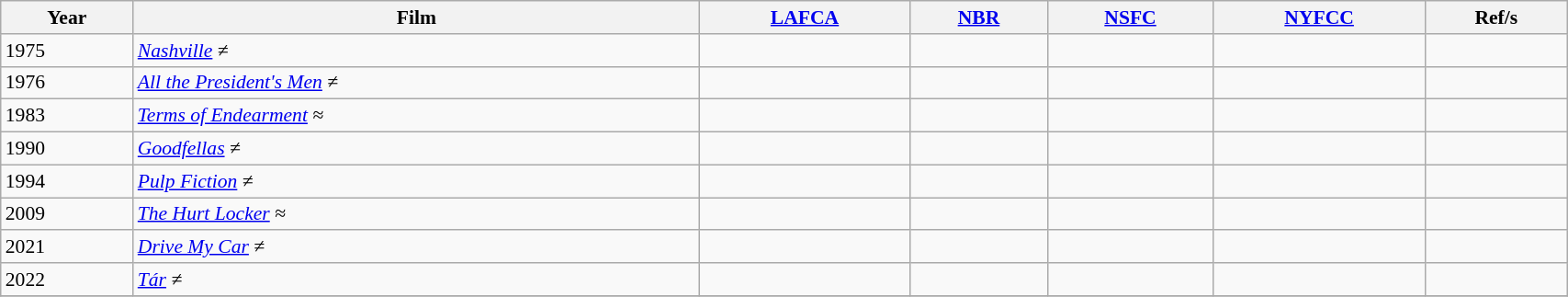<table class="wikitable sortable" style="width:90%; font-size:90%; white-space:nowrap;">
<tr>
<th>Year</th>
<th>Film</th>
<th><a href='#'>LAFCA</a></th>
<th><a href='#'>NBR</a></th>
<th><a href='#'>NSFC</a></th>
<th><a href='#'>NYFCC</a></th>
<th>Ref/s</th>
</tr>
<tr>
<td>1975</td>
<td><em><a href='#'>Nashville</a> ≠</em></td>
<td></td>
<td></td>
<td></td>
<td></td>
<td></td>
</tr>
<tr>
<td>1976</td>
<td><em><a href='#'>All the President's Men</a> ≠</em></td>
<td></td>
<td></td>
<td></td>
<td></td>
<td></td>
</tr>
<tr>
<td>1983</td>
<td><em><a href='#'>Terms of Endearment</a> ≈</em></td>
<td></td>
<td></td>
<td></td>
<td></td>
<td></td>
</tr>
<tr>
<td>1990</td>
<td><em><a href='#'>Goodfellas</a> ≠</em></td>
<td></td>
<td></td>
<td></td>
<td></td>
<td></td>
</tr>
<tr>
<td>1994</td>
<td><em><a href='#'>Pulp Fiction</a> ≠</em></td>
<td></td>
<td></td>
<td></td>
<td></td>
<td></td>
</tr>
<tr>
<td>2009</td>
<td><em><a href='#'>The Hurt Locker</a> ≈</em></td>
<td></td>
<td></td>
<td></td>
<td></td>
<td></td>
</tr>
<tr>
<td>2021</td>
<td><em><a href='#'>Drive My Car</a> ≠</em></td>
<td></td>
<td></td>
<td></td>
<td></td>
<td></td>
</tr>
<tr>
<td>2022</td>
<td><em><a href='#'>Tár</a> ≠</em></td>
<td></td>
<td></td>
<td></td>
<td></td>
<td></td>
</tr>
<tr>
</tr>
</table>
